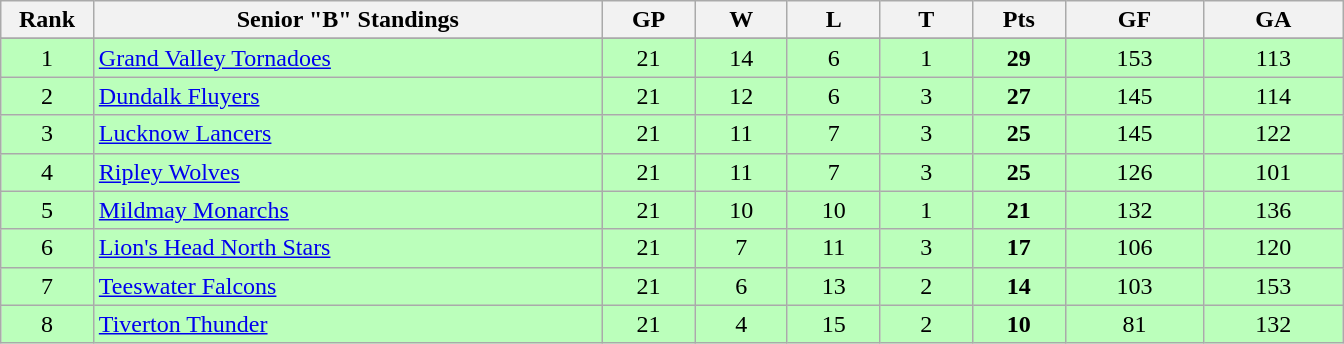<table class="wikitable" style="text-align:center" width:50em">
<tr>
<th bgcolor="#DDDDFF" width="5%">Rank</th>
<th bgcolor="#DDDDFF" width="27.5%">Senior "B" Standings</th>
<th bgcolor="#DDDDFF" width="5%">GP</th>
<th bgcolor="#DDDDFF" width="5%">W</th>
<th bgcolor="#DDDDFF" width="5%">L</th>
<th bgcolor="#DDDDFF" width="5%">T</th>
<th bgcolor="#DDDDFF" width="5%">Pts</th>
<th bgcolor="#DDDDFF" width="7.5%">GF</th>
<th bgcolor="#DDDDFF" width="7.5%">GA</th>
</tr>
<tr>
</tr>
<tr bgcolor="#bbffbb">
<td>1</td>
<td align=left><a href='#'>Grand Valley Tornadoes</a></td>
<td>21</td>
<td>14</td>
<td>6</td>
<td>1</td>
<td><strong>29</strong></td>
<td>153</td>
<td>113</td>
</tr>
<tr bgcolor="#bbffbb">
<td>2</td>
<td align=left><a href='#'>Dundalk Fluyers</a></td>
<td>21</td>
<td>12</td>
<td>6</td>
<td>3</td>
<td><strong>27</strong></td>
<td>145</td>
<td>114</td>
</tr>
<tr bgcolor="#bbffbb">
<td>3</td>
<td align=left><a href='#'>Lucknow Lancers</a></td>
<td>21</td>
<td>11</td>
<td>7</td>
<td>3</td>
<td><strong>25</strong></td>
<td>145</td>
<td>122</td>
</tr>
<tr bgcolor="#bbffbb">
<td>4</td>
<td align=left><a href='#'>Ripley Wolves</a></td>
<td>21</td>
<td>11</td>
<td>7</td>
<td>3</td>
<td><strong>25</strong></td>
<td>126</td>
<td>101</td>
</tr>
<tr bgcolor="#bbffbb">
<td>5</td>
<td align=left><a href='#'>Mildmay Monarchs</a></td>
<td>21</td>
<td>10</td>
<td>10</td>
<td>1</td>
<td><strong>21</strong></td>
<td>132</td>
<td>136</td>
</tr>
<tr bgcolor="#bbffbb">
<td>6</td>
<td align=left><a href='#'>Lion's Head North Stars</a></td>
<td>21</td>
<td>7</td>
<td>11</td>
<td>3</td>
<td><strong>17</strong></td>
<td>106</td>
<td>120</td>
</tr>
<tr bgcolor="#bbffbb">
<td>7</td>
<td align=left><a href='#'>Teeswater Falcons</a></td>
<td>21</td>
<td>6</td>
<td>13</td>
<td>2</td>
<td><strong>14</strong></td>
<td>103</td>
<td>153</td>
</tr>
<tr bgcolor="#bbffbb">
<td>8</td>
<td align=left><a href='#'>Tiverton Thunder</a></td>
<td>21</td>
<td>4</td>
<td>15</td>
<td>2</td>
<td><strong>10</strong></td>
<td>81</td>
<td>132</td>
</tr>
</table>
